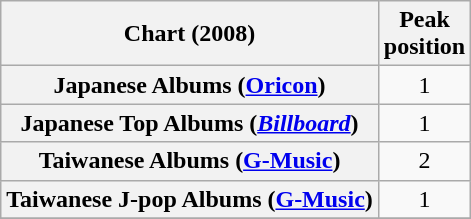<table class="wikitable plainrowheaders" style="text-align:center">
<tr>
<th scope="col">Chart (2008)</th>
<th scope="col">Peak<br>position</th>
</tr>
<tr>
<th scope="row">Japanese Albums (<a href='#'>Oricon</a>)</th>
<td>1</td>
</tr>
<tr>
<th scope="row">Japanese Top Albums (<a href='#'><em>Billboard</em></a>)</th>
<td style="text-align:center;">1</td>
</tr>
<tr>
<th scope="row">Taiwanese Albums (<a href='#'>G-Music</a>)</th>
<td align="center">2</td>
</tr>
<tr>
<th scope="row">Taiwanese J-pop Albums (<a href='#'>G-Music</a>)</th>
<td align="center">1</td>
</tr>
<tr>
</tr>
</table>
